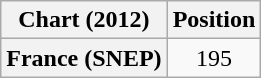<table class="wikitable plainrowheaders" style="text-align:center">
<tr>
<th>Chart (2012)</th>
<th>Position</th>
</tr>
<tr>
<th scope="row">France (SNEP)</th>
<td>195</td>
</tr>
</table>
